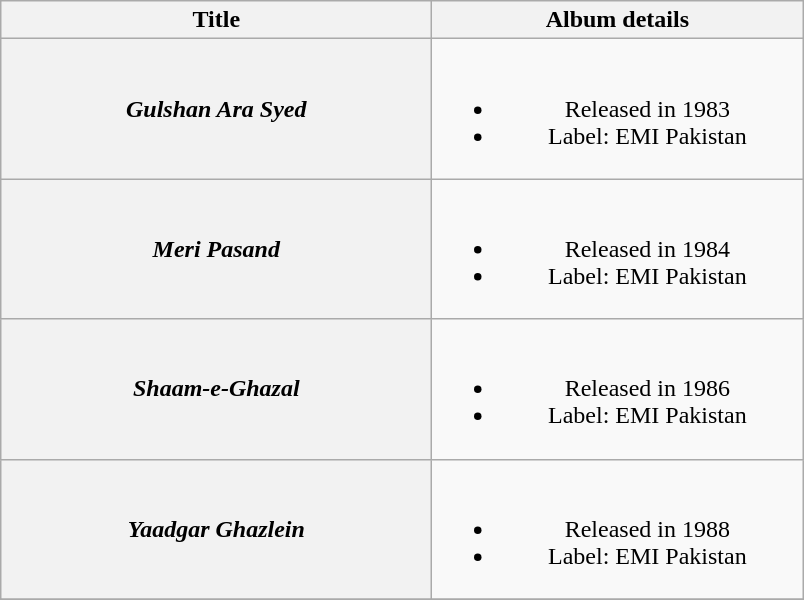<table class="wikitable plainrowheaders" style="text-align:center;" border="1">
<tr>
<th scope="col" style="width:17.5em;">Title</th>
<th scope="col" style="width:15em;">Album details</th>
</tr>
<tr>
<th scope="row"><em>Gulshan Ara Syed</em></th>
<td><br><ul><li>Released in 1983</li><li>Label: EMI Pakistan</li></ul></td>
</tr>
<tr>
<th scope="row"><em>Meri Pasand</em></th>
<td><br><ul><li>Released in 1984</li><li>Label: EMI Pakistan</li></ul></td>
</tr>
<tr>
<th scope="row"><em>Shaam-e-Ghazal</em></th>
<td><br><ul><li>Released in 1986</li><li>Label: EMI Pakistan</li></ul></td>
</tr>
<tr>
<th scope="row"><em>Yaadgar Ghazlein</em></th>
<td><br><ul><li>Released in 1988</li><li>Label: EMI Pakistan</li></ul></td>
</tr>
<tr>
</tr>
</table>
